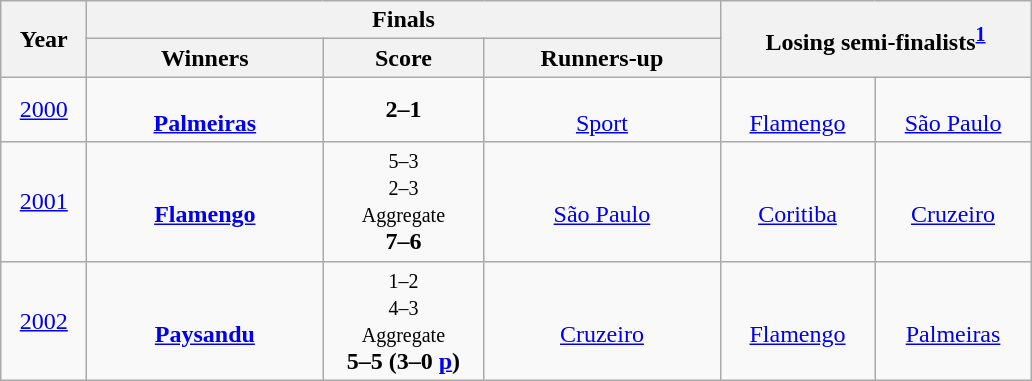<table class="wikitable" style="text-align: center;">
<tr>
<th rowspan=2 width=50>Year</th>
<th colspan=3>Finals</th>
<th colspan=3 rowspan=2 width=200>Losing semi-finalists<sup><a href='#'>1</a></sup></th>
</tr>
<tr>
<th width=150>Winners</th>
<th width=100>Score</th>
<th width=150>Runners-up</th>
</tr>
<tr>
<td><a href='#'>2000</a></td>
<td><strong><br><a href='#'>Palmeiras</a></strong></td>
<td><strong>2–1</strong></td>
<td><br><a href='#'>Sport</a></td>
<td><br><a href='#'>Flamengo</a></td>
<td><br><a href='#'>São Paulo</a></td>
</tr>
<tr>
<td><a href='#'>2001</a></td>
<td><strong><br><a href='#'>Flamengo</a></strong></td>
<td><small>5–3<br>2–3<br>Aggregate</small><br><strong>7–6</strong></td>
<td><br><a href='#'>São Paulo</a></td>
<td><br><a href='#'>Coritiba</a></td>
<td><br><a href='#'>Cruzeiro</a></td>
</tr>
<tr>
<td><a href='#'>2002</a></td>
<td><strong><br><a href='#'>Paysandu</a></strong></td>
<td><small>1–2<br>4–3<br>Aggregate</small><br><strong>5–5 (3–0 <a href='#'>p</a>)</strong></td>
<td><br><a href='#'>Cruzeiro</a></td>
<td><br><a href='#'>Flamengo</a></td>
<td><br><a href='#'>Palmeiras</a></td>
</tr>
</table>
